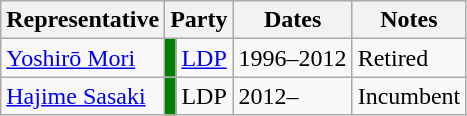<table class=wikitable>
<tr valign=bottom>
<th>Representative</th>
<th colspan="2">Party</th>
<th>Dates</th>
<th>Notes</th>
</tr>
<tr>
<td><a href='#'>Yoshirō Mori</a></td>
<td bgcolor=green></td>
<td><a href='#'>LDP</a></td>
<td>1996–2012</td>
<td>Retired</td>
</tr>
<tr>
<td><a href='#'>Hajime Sasaki</a></td>
<td bgcolor=green></td>
<td>LDP</td>
<td>2012–</td>
<td>Incumbent</td>
</tr>
</table>
